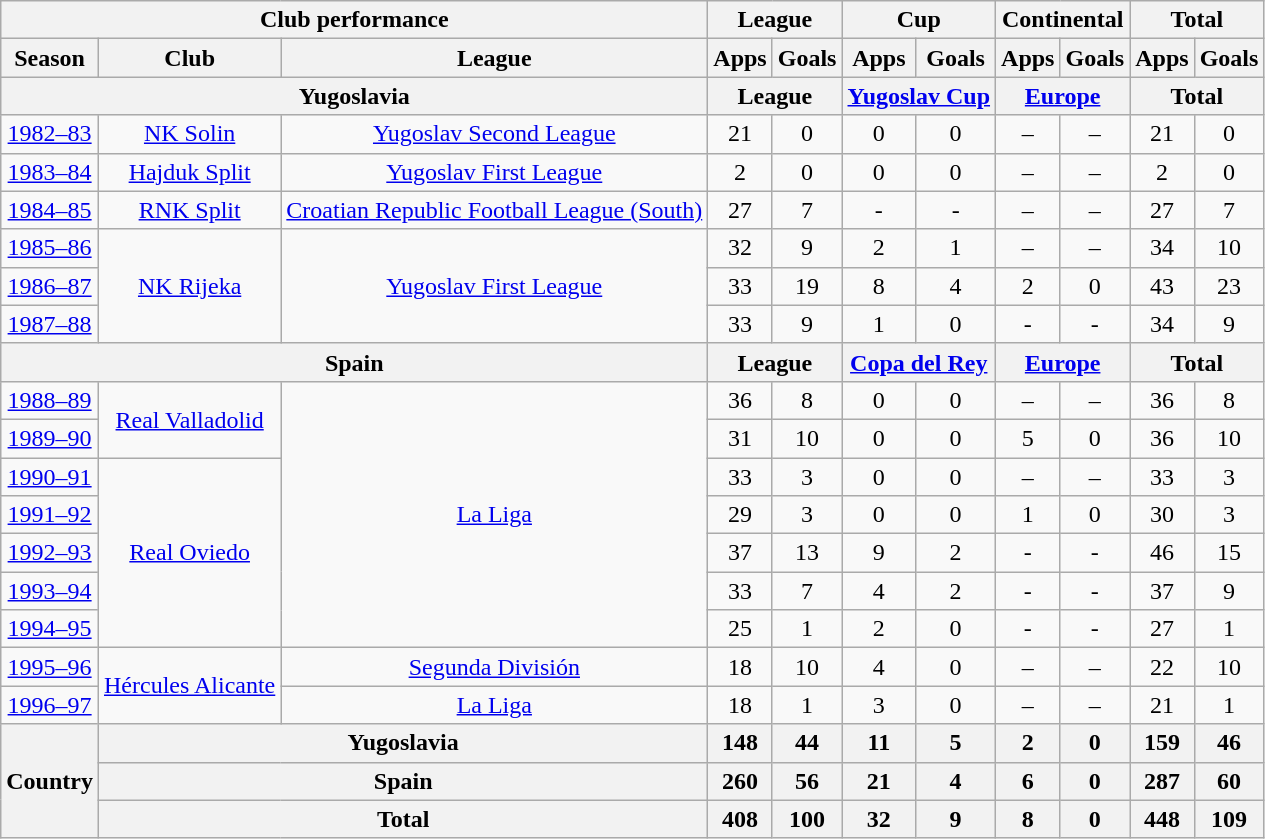<table class="wikitable" style="text-align:center;">
<tr>
<th colspan=3>Club performance</th>
<th colspan=2>League</th>
<th colspan=2>Cup</th>
<th colspan=2>Continental</th>
<th colspan=2>Total</th>
</tr>
<tr>
<th>Season</th>
<th>Club</th>
<th>League</th>
<th>Apps</th>
<th>Goals</th>
<th>Apps</th>
<th>Goals</th>
<th>Apps</th>
<th>Goals</th>
<th>Apps</th>
<th>Goals</th>
</tr>
<tr>
<th colspan=3>Yugoslavia</th>
<th colspan=2>League</th>
<th colspan=2><a href='#'>Yugoslav Cup</a></th>
<th colspan=2><a href='#'>Europe</a></th>
<th colspan=2>Total</th>
</tr>
<tr>
<td><a href='#'>1982–83</a></td>
<td rowspan="1"><a href='#'>NK Solin</a></td>
<td rowspan="1"><a href='#'>Yugoslav Second League</a></td>
<td>21</td>
<td>0</td>
<td>0</td>
<td>0</td>
<td>–</td>
<td>–</td>
<td>21</td>
<td>0</td>
</tr>
<tr>
<td><a href='#'>1983–84</a></td>
<td rowspan="1"><a href='#'>Hajduk Split</a></td>
<td rowspan="1"><a href='#'>Yugoslav First League</a></td>
<td>2</td>
<td>0</td>
<td>0</td>
<td>0</td>
<td>–</td>
<td>–</td>
<td>2</td>
<td>0</td>
</tr>
<tr>
<td><a href='#'>1984–85</a></td>
<td rowspan="1"><a href='#'>RNK Split</a></td>
<td rowspan="1"><a href='#'>Croatian Republic Football League (South)</a></td>
<td>27</td>
<td>7</td>
<td>-</td>
<td>-</td>
<td>–</td>
<td>–</td>
<td>27</td>
<td>7</td>
</tr>
<tr>
<td><a href='#'>1985–86</a></td>
<td rowspan="3"><a href='#'>NK Rijeka</a></td>
<td rowspan="3"><a href='#'>Yugoslav First League</a></td>
<td>32</td>
<td>9</td>
<td>2</td>
<td>1</td>
<td>–</td>
<td>–</td>
<td>34</td>
<td>10</td>
</tr>
<tr>
<td><a href='#'>1986–87</a></td>
<td>33</td>
<td>19</td>
<td>8</td>
<td>4</td>
<td>2</td>
<td>0</td>
<td>43</td>
<td>23</td>
</tr>
<tr>
<td><a href='#'>1987–88</a></td>
<td>33</td>
<td>9</td>
<td>1</td>
<td>0</td>
<td>-</td>
<td>-</td>
<td>34</td>
<td>9</td>
</tr>
<tr>
<th colspan=3>Spain</th>
<th colspan=2>League</th>
<th colspan=2><a href='#'>Copa del Rey</a></th>
<th colspan=2><a href='#'>Europe</a></th>
<th colspan=2>Total</th>
</tr>
<tr>
<td><a href='#'>1988–89</a></td>
<td rowspan="2"><a href='#'>Real Valladolid</a></td>
<td rowspan="7"><a href='#'>La Liga</a></td>
<td>36</td>
<td>8</td>
<td>0</td>
<td>0</td>
<td>–</td>
<td>–</td>
<td>36</td>
<td>8</td>
</tr>
<tr>
<td><a href='#'>1989–90</a></td>
<td>31</td>
<td>10</td>
<td>0</td>
<td>0</td>
<td>5</td>
<td>0</td>
<td>36</td>
<td>10</td>
</tr>
<tr>
<td><a href='#'>1990–91</a></td>
<td rowspan="5"><a href='#'>Real Oviedo</a></td>
<td>33</td>
<td>3</td>
<td>0</td>
<td>0</td>
<td>–</td>
<td>–</td>
<td>33</td>
<td>3</td>
</tr>
<tr>
<td><a href='#'>1991–92</a></td>
<td>29</td>
<td>3</td>
<td>0</td>
<td>0</td>
<td>1</td>
<td>0</td>
<td>30</td>
<td>3</td>
</tr>
<tr>
<td><a href='#'>1992–93</a></td>
<td>37</td>
<td>13</td>
<td>9</td>
<td>2</td>
<td>-</td>
<td>-</td>
<td>46</td>
<td>15</td>
</tr>
<tr>
<td><a href='#'>1993–94</a></td>
<td>33</td>
<td>7</td>
<td>4</td>
<td>2</td>
<td>-</td>
<td>-</td>
<td>37</td>
<td>9</td>
</tr>
<tr>
<td><a href='#'>1994–95</a></td>
<td>25</td>
<td>1</td>
<td>2</td>
<td>0</td>
<td>-</td>
<td>-</td>
<td>27</td>
<td>1</td>
</tr>
<tr>
<td><a href='#'>1995–96</a></td>
<td rowspan="2"><a href='#'>Hércules Alicante</a></td>
<td rowspan="1"><a href='#'>Segunda División</a></td>
<td>18</td>
<td>10</td>
<td>4</td>
<td>0</td>
<td>–</td>
<td>–</td>
<td>22</td>
<td>10</td>
</tr>
<tr>
<td><a href='#'>1996–97</a></td>
<td rowspan="1"><a href='#'>La Liga</a></td>
<td>18</td>
<td>1</td>
<td>3</td>
<td>0</td>
<td>–</td>
<td>–</td>
<td>21</td>
<td>1</td>
</tr>
<tr>
<th rowspan=3>Country</th>
<th colspan=2>Yugoslavia</th>
<th>148</th>
<th>44</th>
<th>11</th>
<th>5</th>
<th>2</th>
<th>0</th>
<th>159</th>
<th>46</th>
</tr>
<tr>
<th colspan=2>Spain</th>
<th>260</th>
<th>56</th>
<th>21</th>
<th>4</th>
<th>6</th>
<th>0</th>
<th>287</th>
<th>60</th>
</tr>
<tr>
<th colspan=2>Total</th>
<th>408</th>
<th>100</th>
<th>32</th>
<th>9</th>
<th>8</th>
<th>0</th>
<th>448</th>
<th>109</th>
</tr>
</table>
